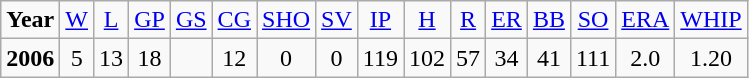<table class="wikitable">
<tr align=center>
<td><strong>Year</strong></td>
<td><a href='#'>W</a></td>
<td><a href='#'>L</a></td>
<td><a href='#'>GP</a></td>
<td><a href='#'>GS</a></td>
<td><a href='#'>CG</a></td>
<td><a href='#'>SHO</a></td>
<td><a href='#'>SV</a></td>
<td><a href='#'>IP</a></td>
<td><a href='#'>H</a></td>
<td><a href='#'>R</a></td>
<td><a href='#'>ER</a></td>
<td><a href='#'>BB</a></td>
<td><a href='#'>SO</a></td>
<td><a href='#'>ERA</a></td>
<td><a href='#'>WHIP</a></td>
</tr>
<tr align=center>
<td><strong>2006</strong></td>
<td>5</td>
<td>13</td>
<td>18</td>
<td></td>
<td>12</td>
<td>0</td>
<td>0</td>
<td>119</td>
<td>102</td>
<td>57</td>
<td>34</td>
<td>41</td>
<td>111</td>
<td>2.0</td>
<td>1.20</td>
</tr>
</table>
